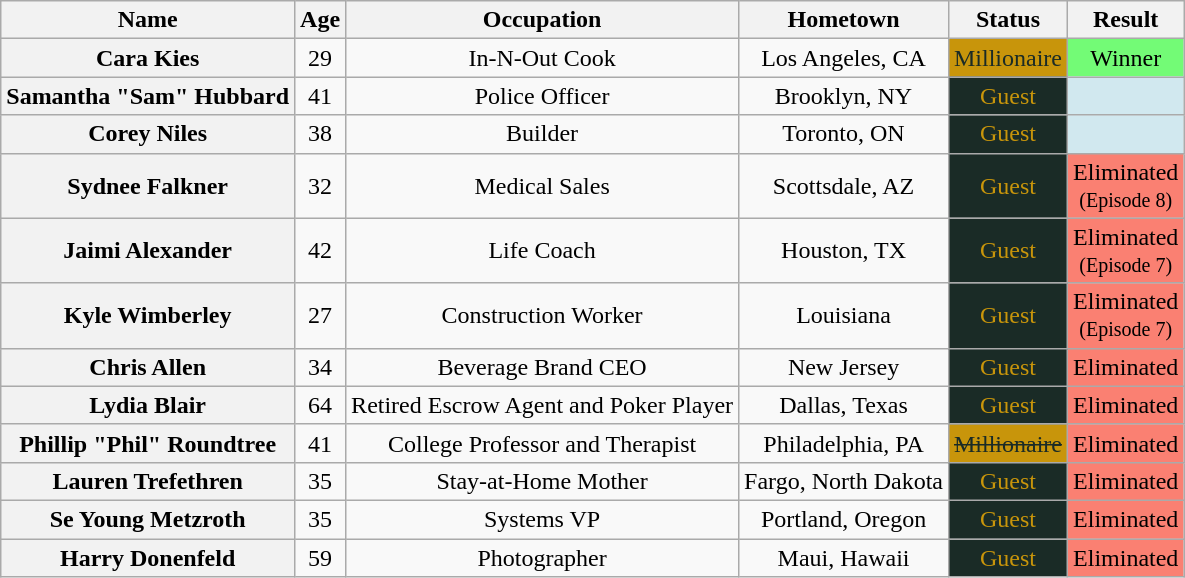<table class="wikitable sortable" style="text-align:center;">
<tr>
<th scope="col">Name</th>
<th scope="col">Age</th>
<th scope="col" class="unsortable">Occupation</th>
<th scope="col" class="unsortable">Hometown</th>
<th scope="col" class="unsortable">Status</th>
<th scope="col" class="unsortable">Result</th>
</tr>
<tr>
<th scope="row">Cara Kies</th>
<td>29</td>
<td>In-N-Out Cook</td>
<td>Los Angeles, CA</td>
<td bgcolor="#c8950b" style="color:#1a2b26;">Millionaire</td>
<td align="center" style="background:#73FB76;">Winner</td>
</tr>
<tr>
<th scope="row">Samantha "Sam" Hubbard</th>
<td>41</td>
<td>Police Officer</td>
<td>Brooklyn, NY</td>
<td bgcolor="#1a2b26" style="color:#c8950b;">Guest</td>
<td align="center" style="background:#D1E8EF;"></td>
</tr>
<tr>
<th scope="row">Corey Niles</th>
<td>38</td>
<td>Builder</td>
<td>Toronto, ON</td>
<td bgcolor="#1a2b26" style="color:#c8950b;">Guest</td>
<td align="center" style="background:#D1E8EF;"></td>
</tr>
<tr>
<th scope="row">Sydnee Falkner</th>
<td>32</td>
<td>Medical Sales</td>
<td>Scottsdale, AZ</td>
<td bgcolor="#1a2b26" style="color:#c8950b;">Guest</td>
<td bgcolor="salmon">Eliminated<br><small>(Episode 8)</small></td>
</tr>
<tr>
<th scope="row">Jaimi Alexander</th>
<td>42</td>
<td>Life Coach</td>
<td>Houston, TX</td>
<td bgcolor="#1a2b26" style="color:#c8950b;">Guest</td>
<td bgcolor="salmon">Eliminated<br><small>(Episode 7)</small></td>
</tr>
<tr>
<th scope="row">Kyle Wimberley</th>
<td>27</td>
<td>Construction Worker</td>
<td>Louisiana</td>
<td bgcolor="#1a2b26" style="color:#c8950b;">Guest</td>
<td bgcolor="salmon">Eliminated<br><small>(Episode 7)</small></td>
</tr>
<tr>
<th scope="row">Chris Allen</th>
<td>34</td>
<td>Beverage Brand CEO</td>
<td>New Jersey</td>
<td bgcolor="#1a2b26" style="color:#c8950b;">Guest</td>
<td bgcolor="salmon">Eliminated<br></td>
</tr>
<tr>
<th scope="row">Lydia Blair</th>
<td>64</td>
<td>Retired Escrow Agent and Poker Player</td>
<td>Dallas, Texas</td>
<td bgcolor="#1a2b26" style="color:#c8950b;">Guest</td>
<td bgcolor="salmon">Eliminated<br></td>
</tr>
<tr>
<th scope="row">Phillip "Phil" Roundtree</th>
<td>41</td>
<td>College Professor and Therapist</td>
<td>Philadelphia, PA</td>
<td bgcolor="#c8950b" style="color:#1a2b26;"><s>Millionaire</s></td>
<td bgcolor="salmon">Eliminated<br></td>
</tr>
<tr>
<th scope="row">Lauren Trefethren</th>
<td>35</td>
<td>Stay-at-Home Mother</td>
<td>Fargo, North Dakota</td>
<td bgcolor="#1a2b26" style="color:#c8950b;">Guest</td>
<td bgcolor="salmon">Eliminated<br></td>
</tr>
<tr>
<th scope="row">Se Young Metzroth</th>
<td>35</td>
<td>Systems VP</td>
<td>Portland, Oregon</td>
<td bgcolor="#1a2b26" style="color:#c8950b;">Guest</td>
<td bgcolor="salmon">Eliminated<br></td>
</tr>
<tr>
<th scope="row">Harry Donenfeld</th>
<td>59</td>
<td>Photographer</td>
<td>Maui, Hawaii</td>
<td bgcolor="#1a2b26" style="color:#c8950b;">Guest</td>
<td bgcolor="salmon">Eliminated<br></td>
</tr>
</table>
